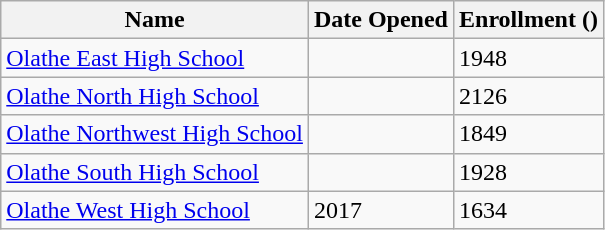<table class="wikitable sortable collapsible">
<tr>
<th>Name</th>
<th>Date Opened</th>
<th>Enrollment ()</th>
</tr>
<tr>
<td><a href='#'>Olathe East High School</a></td>
<td></td>
<td>1948</td>
</tr>
<tr>
<td><a href='#'>Olathe North High School</a></td>
<td></td>
<td>2126</td>
</tr>
<tr>
<td><a href='#'>Olathe Northwest High School</a></td>
<td></td>
<td>1849</td>
</tr>
<tr>
<td><a href='#'>Olathe South High School</a></td>
<td></td>
<td>1928</td>
</tr>
<tr>
<td><a href='#'>Olathe West High School</a></td>
<td {start date>2017</td>
<td>1634</td>
</tr>
</table>
